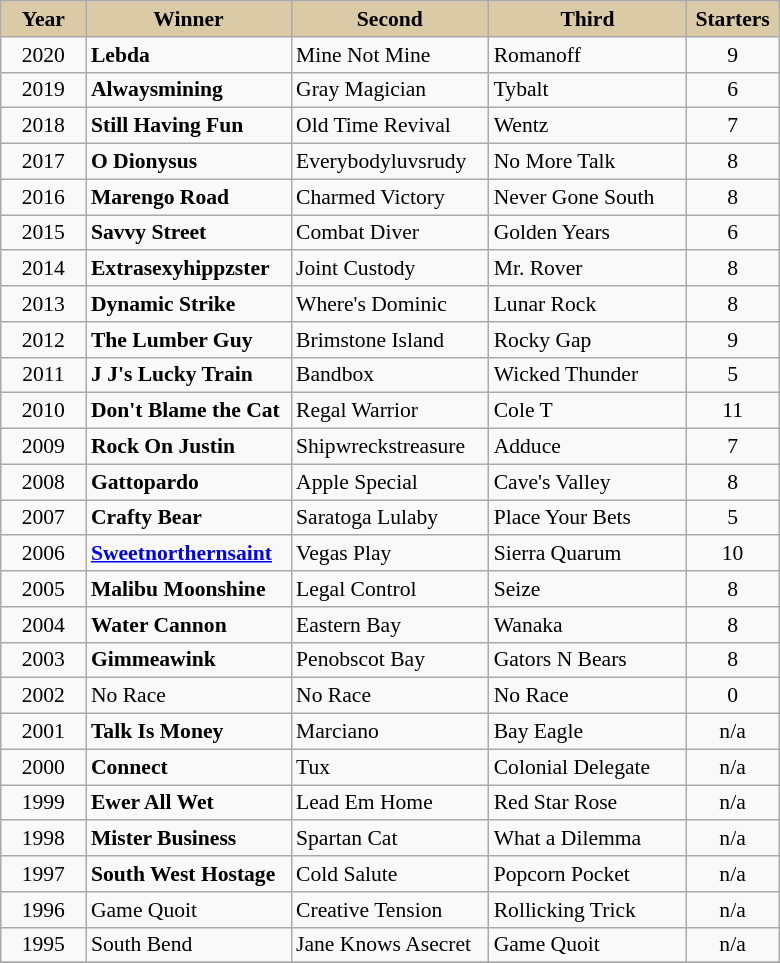<table class = "wikitable sortable" | border="1" cellpadding="0" style="border-collapse: collapse; font-size:90%">
<tr bgcolor="#DACAA5" align="center">
<td width="50px"><strong>Year</strong> <br></td>
<td width="130px"><strong>Winner</strong> <br></td>
<td width="125px"><strong>Second</strong> <br></td>
<td width="125px"><strong>Third</strong> <br></td>
<td width="55px"><strong>Starters</strong></td>
</tr>
<tr>
<td align=center>2020</td>
<td><strong>Lebda</strong></td>
<td>Mine Not Mine</td>
<td>Romanoff</td>
<td align=center>9</td>
</tr>
<tr>
<td align=center>2019</td>
<td><strong>Alwaysmining</strong></td>
<td>Gray Magician</td>
<td>Tybalt</td>
<td align=center>6</td>
</tr>
<tr>
<td align=center>2018</td>
<td><strong>Still Having Fun</strong></td>
<td>Old Time Revival</td>
<td>Wentz</td>
<td align=center>7</td>
</tr>
<tr>
<td align=center>2017</td>
<td><strong>O Dionysus</strong></td>
<td>Everybodyluvsrudy</td>
<td>No More Talk</td>
<td align=center>8</td>
</tr>
<tr>
<td align=center>2016</td>
<td><strong>Marengo Road</strong></td>
<td>Charmed Victory</td>
<td>Never Gone South</td>
<td align=center>8</td>
</tr>
<tr>
<td align=center>2015</td>
<td><strong>Savvy Street</strong></td>
<td>Combat Diver</td>
<td>Golden Years</td>
<td align=center>6</td>
</tr>
<tr>
<td align=center>2014</td>
<td><strong>Extrasexyhippzster</strong></td>
<td>Joint Custody</td>
<td>Mr. Rover</td>
<td align=center>8</td>
</tr>
<tr>
<td align=center>2013</td>
<td><strong>Dynamic Strike</strong></td>
<td>Where's Dominic</td>
<td>Lunar Rock</td>
<td align=center>8</td>
</tr>
<tr>
<td align=center>2012</td>
<td><strong>The Lumber Guy</strong></td>
<td>Brimstone Island</td>
<td>Rocky Gap</td>
<td align=center>9</td>
</tr>
<tr>
<td align=center>2011</td>
<td><strong>J J's Lucky Train</strong></td>
<td>Bandbox</td>
<td>Wicked Thunder</td>
<td align=center>5</td>
</tr>
<tr>
<td align=center>2010</td>
<td><strong>Don't Blame the Cat</strong></td>
<td>Regal Warrior</td>
<td>Cole T</td>
<td align=center>11</td>
</tr>
<tr>
<td align=center>2009</td>
<td><strong>Rock On Justin</strong></td>
<td>Shipwreckstreasure</td>
<td>Adduce</td>
<td align=center>7</td>
</tr>
<tr>
<td align=center>2008</td>
<td><strong>Gattopardo</strong></td>
<td>Apple Special</td>
<td>Cave's Valley</td>
<td align=center>8</td>
</tr>
<tr>
<td align=center>2007</td>
<td><strong>Crafty Bear</strong></td>
<td>Saratoga Lulaby</td>
<td>Place Your Bets</td>
<td align=center>5</td>
</tr>
<tr>
<td align=center>2006</td>
<td><strong><a href='#'>Sweetnorthernsaint</a></strong></td>
<td>Vegas Play</td>
<td>Sierra Quarum</td>
<td align=center>10</td>
</tr>
<tr>
<td align=center>2005</td>
<td><strong>Malibu Moonshine</strong></td>
<td>Legal Control</td>
<td>Seize</td>
<td align=center>8</td>
</tr>
<tr>
<td align=center>2004</td>
<td><strong>Water Cannon</strong></td>
<td>Eastern Bay</td>
<td>Wanaka</td>
<td align=center>8</td>
</tr>
<tr>
<td align=center>2003</td>
<td><strong>Gimmeawink</strong></td>
<td>Penobscot Bay</td>
<td>Gators N Bears</td>
<td align=center>8</td>
</tr>
<tr>
<td align=center>2002</td>
<td>No Race</td>
<td>No Race</td>
<td>No Race</td>
<td align=center>0</td>
</tr>
<tr>
<td align=center>2001</td>
<td><strong>Talk Is Money</strong></td>
<td>Marciano</td>
<td>Bay Eagle</td>
<td align=center>n/a</td>
</tr>
<tr>
<td align=center>2000</td>
<td><strong>Connect</strong></td>
<td>Tux</td>
<td>Colonial Delegate</td>
<td align=center>n/a</td>
</tr>
<tr>
<td align=center>1999</td>
<td><strong>Ewer All Wet</strong></td>
<td>Lead Em Home</td>
<td>Red Star Rose</td>
<td align=center>n/a</td>
</tr>
<tr>
<td align=center>1998</td>
<td><strong>Mister Business</strong></td>
<td>Spartan Cat</td>
<td>What a Dilemma</td>
<td align=center>n/a</td>
</tr>
<tr>
<td align=center>1997</td>
<td><strong>South West Hostage</strong></td>
<td>Cold Salute</td>
<td>Popcorn Pocket</td>
<td align=center>n/a</td>
</tr>
<tr>
<td align=center>1996</td>
<td>Game Quoit</td>
<td>Creative Tension</td>
<td>Rollicking Trick</td>
<td align=center>n/a</td>
</tr>
<tr>
<td align=center>1995</td>
<td>South Bend</td>
<td>Jane Knows Asecret</td>
<td>Game Quoit</td>
<td align=center>n/a</td>
</tr>
<tr>
</tr>
</table>
